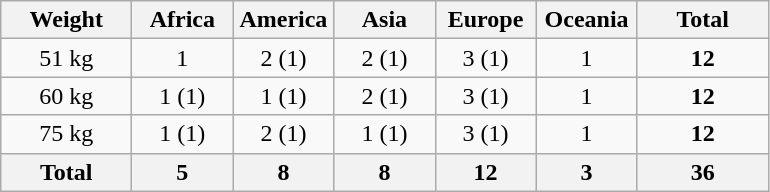<table class = "wikitable" style="text-align:center;">
<tr>
<th width=80>Weight</th>
<th width=60>Africa</th>
<th width=60>America</th>
<th width=60>Asia</th>
<th width=60>Europe</th>
<th width=60>Oceania</th>
<th width=80>Total</th>
</tr>
<tr>
<td>51 kg</td>
<td>1</td>
<td>2 (1)</td>
<td>2 (1)</td>
<td>3 (1)</td>
<td>1</td>
<td><strong>12</strong></td>
</tr>
<tr>
<td>60 kg</td>
<td>1 (1)</td>
<td>1 (1)</td>
<td>2 (1)</td>
<td>3 (1)</td>
<td>1</td>
<td><strong>12</strong></td>
</tr>
<tr>
<td>75 kg</td>
<td>1 (1)</td>
<td>2 (1)</td>
<td>1 (1)</td>
<td>3 (1)</td>
<td>1</td>
<td><strong>12</strong></td>
</tr>
<tr>
<th>Total</th>
<th>5</th>
<th>8</th>
<th>8</th>
<th>12</th>
<th>3</th>
<th>36</th>
</tr>
</table>
